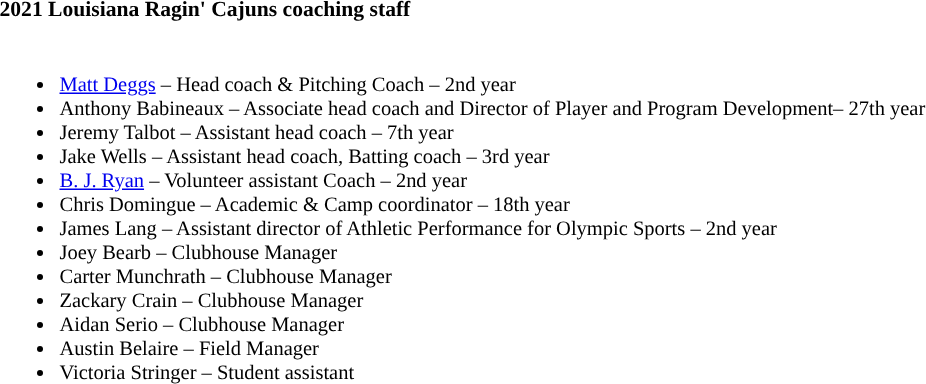<table class="toccolours" style="text-align: left; font-size:90%;">
<tr>
<th colspan="9">2021 Louisiana Ragin' Cajuns coaching staff</th>
</tr>
<tr>
<td style="font-size: 95%;" valign="top"><br><ul><li><a href='#'>Matt Deggs</a> – Head coach & Pitching Coach – 2nd year</li><li>Anthony Babineaux – Associate head coach and Director of Player and Program Development– 27th year</li><li>Jeremy Talbot – Assistant head coach – 7th year</li><li>Jake Wells – Assistant head coach, Batting coach – 3rd year</li><li><a href='#'>B. J. Ryan</a> – Volunteer assistant Coach – 2nd year</li><li>Chris Domingue – Academic & Camp coordinator – 18th year</li><li>James Lang – Assistant director of Athletic Performance for Olympic Sports – 2nd year</li><li>Joey Bearb – Clubhouse Manager</li><li>Carter Munchrath – Clubhouse Manager</li><li>Zackary Crain – Clubhouse Manager</li><li>Aidan Serio – Clubhouse Manager</li><li>Austin Belaire – Field Manager</li><li>Victoria Stringer – Student assistant</li></ul></td>
</tr>
</table>
